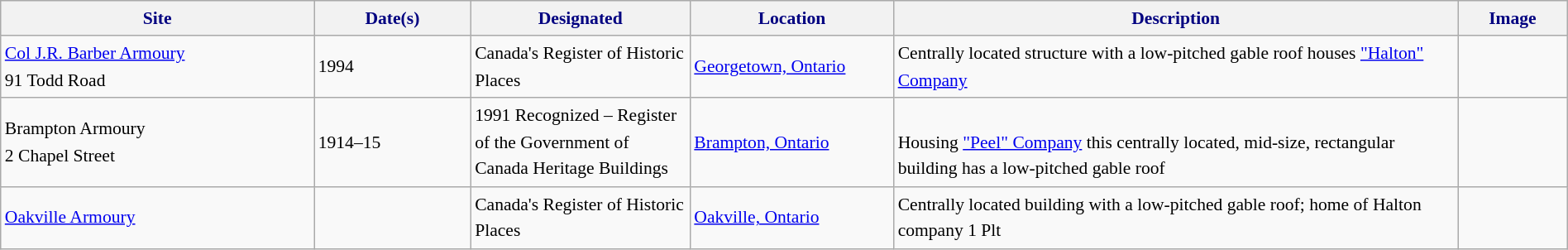<table class="wikitable sortable" style="font-size:90%; width:100%; border:0; text-align:left; line-height:150%;">
<tr>
<th style="background:#f2f2f2; color:navy; width:20%;">Site</th>
<th style="background:#f2f2f2; color:navy; width:10%;">Date(s)</th>
<th style="background:#f2f2f2; color:navy; width:14%;">Designated</th>
<th style="background:#f2f2f2; color:navy; width:13%;">Location</th>
<th style="background:#f2f2f2; color:navy; width:36%;" class="unsortable">Description</th>
<th style="background:#f2f2f2; color:navy; width:7%;" class="unsortable">Image</th>
</tr>
<tr>
<td><a href='#'>Col J.R. Barber Armoury</a> <br>91 Todd Road</td>
<td>1994</td>
<td>Canada's Register of Historic Places</td>
<td><a href='#'>Georgetown, Ontario</a></td>
<td>Centrally located structure with a low-pitched gable roof houses <a href='#'>"Halton" Company</a></td>
<td></td>
</tr>
<tr>
<td>Brampton Armoury <br>2 Chapel Street</td>
<td>1914–15</td>
<td>1991 Recognized – Register of the Government of Canada Heritage Buildings</td>
<td><a href='#'>Brampton, Ontario</a></td>
<td><br>Housing <a href='#'>"Peel" Company</a> this centrally located, mid-size, rectangular building has a low-pitched gable roof</td>
<td></td>
</tr>
<tr>
<td><a href='#'>Oakville Armoury</a></td>
<td></td>
<td>Canada's Register of Historic Places</td>
<td><a href='#'>Oakville, Ontario</a></td>
<td>Centrally located building with a low-pitched gable roof; home of Halton company 1 Plt</td>
<td></td>
</tr>
</table>
